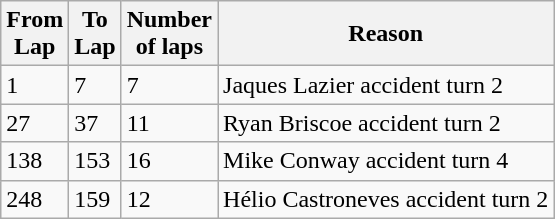<table class="wikitable">
<tr>
<th>From<br>Lap</th>
<th>To<br>Lap</th>
<th>Number<br>of laps</th>
<th>Reason</th>
</tr>
<tr>
<td>1</td>
<td>7</td>
<td>7</td>
<td>Jaques Lazier accident turn 2</td>
</tr>
<tr>
<td>27</td>
<td>37</td>
<td>11</td>
<td>Ryan Briscoe accident turn 2</td>
</tr>
<tr>
<td>138</td>
<td>153</td>
<td>16</td>
<td>Mike Conway accident turn 4</td>
</tr>
<tr>
<td>248</td>
<td>159</td>
<td>12</td>
<td>Hélio Castroneves accident turn 2</td>
</tr>
</table>
